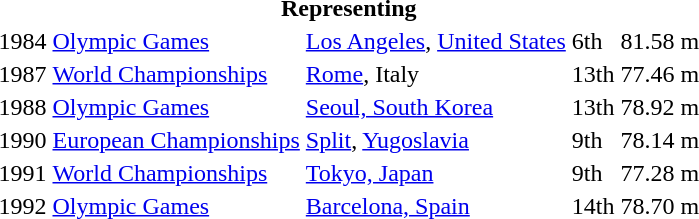<table>
<tr>
<th colspan="5">Representing </th>
</tr>
<tr>
<td>1984</td>
<td><a href='#'>Olympic Games</a></td>
<td><a href='#'>Los Angeles</a>, <a href='#'>United States</a></td>
<td>6th</td>
<td>81.58 m</td>
</tr>
<tr>
<td>1987</td>
<td><a href='#'>World Championships</a></td>
<td><a href='#'>Rome</a>, Italy</td>
<td>13th</td>
<td>77.46 m</td>
</tr>
<tr>
<td>1988</td>
<td><a href='#'>Olympic Games</a></td>
<td><a href='#'>Seoul, South Korea</a></td>
<td>13th</td>
<td>78.92 m</td>
</tr>
<tr>
<td>1990</td>
<td><a href='#'>European Championships</a></td>
<td><a href='#'>Split</a>, <a href='#'>Yugoslavia</a></td>
<td>9th</td>
<td>78.14 m</td>
</tr>
<tr>
<td>1991</td>
<td><a href='#'>World Championships</a></td>
<td><a href='#'>Tokyo, Japan</a></td>
<td>9th</td>
<td>77.28 m</td>
</tr>
<tr>
<td>1992</td>
<td><a href='#'>Olympic Games</a></td>
<td><a href='#'>Barcelona, Spain</a></td>
<td>14th</td>
<td>78.70 m</td>
</tr>
</table>
